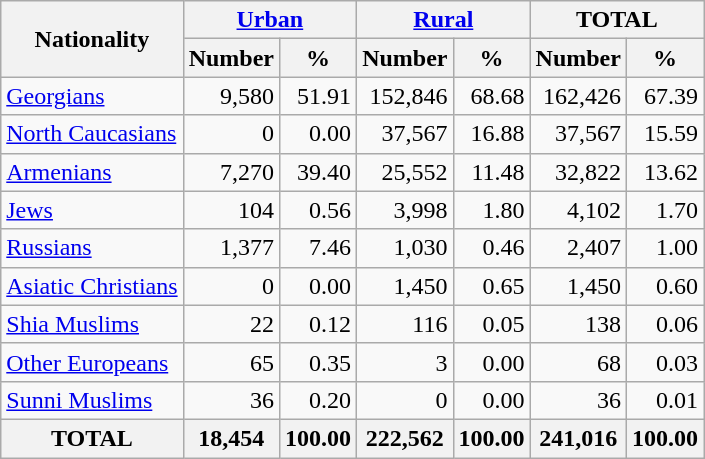<table class="wikitable sortable">
<tr>
<th rowspan="2">Nationality</th>
<th colspan="2"><a href='#'>Urban</a></th>
<th colspan="2"><a href='#'>Rural</a></th>
<th colspan="2">TOTAL</th>
</tr>
<tr>
<th>Number</th>
<th>%</th>
<th>Number</th>
<th>%</th>
<th>Number</th>
<th>%</th>
</tr>
<tr>
<td><a href='#'>Georgians</a></td>
<td align="right">9,580</td>
<td align="right">51.91</td>
<td align="right">152,846</td>
<td align="right">68.68</td>
<td align="right">162,426</td>
<td align="right">67.39</td>
</tr>
<tr>
<td><a href='#'>North Caucasians</a></td>
<td align="right">0</td>
<td align="right">0.00</td>
<td align="right">37,567</td>
<td align="right">16.88</td>
<td align="right">37,567</td>
<td align="right">15.59</td>
</tr>
<tr>
<td><a href='#'>Armenians</a></td>
<td align="right">7,270</td>
<td align="right">39.40</td>
<td align="right">25,552</td>
<td align="right">11.48</td>
<td align="right">32,822</td>
<td align="right">13.62</td>
</tr>
<tr>
<td><a href='#'>Jews</a></td>
<td align="right">104</td>
<td align="right">0.56</td>
<td align="right">3,998</td>
<td align="right">1.80</td>
<td align="right">4,102</td>
<td align="right">1.70</td>
</tr>
<tr>
<td><a href='#'>Russians</a></td>
<td align="right">1,377</td>
<td align="right">7.46</td>
<td align="right">1,030</td>
<td align="right">0.46</td>
<td align="right">2,407</td>
<td align="right">1.00</td>
</tr>
<tr>
<td><a href='#'>Asiatic Christians</a></td>
<td align="right">0</td>
<td align="right">0.00</td>
<td align="right">1,450</td>
<td align="right">0.65</td>
<td align="right">1,450</td>
<td align="right">0.60</td>
</tr>
<tr>
<td><a href='#'>Shia Muslims</a></td>
<td align="right">22</td>
<td align="right">0.12</td>
<td align="right">116</td>
<td align="right">0.05</td>
<td align="right">138</td>
<td align="right">0.06</td>
</tr>
<tr>
<td><a href='#'>Other Europeans</a></td>
<td align="right">65</td>
<td align="right">0.35</td>
<td align="right">3</td>
<td align="right">0.00</td>
<td align="right">68</td>
<td align="right">0.03</td>
</tr>
<tr>
<td><a href='#'>Sunni Muslims</a></td>
<td align="right">36</td>
<td align="right">0.20</td>
<td align="right">0</td>
<td align="right">0.00</td>
<td align="right">36</td>
<td align="right">0.01</td>
</tr>
<tr>
<th>TOTAL</th>
<th>18,454</th>
<th>100.00</th>
<th>222,562</th>
<th>100.00</th>
<th><strong>241,016</strong></th>
<th>100.00</th>
</tr>
</table>
